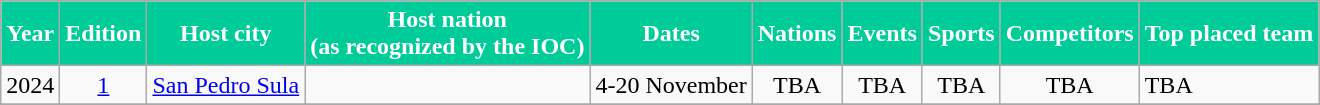<table class="sortable wikitable" style="font-size: 100%" width=  align="center">
<tr>
<th style="background:#00CC99; color:white;">Year</th>
<th style="background:#00CC99; color:white;">Edition</th>
<th style="background:#00CC99; color:white;">Host city</th>
<th style="background:#00CC99; color:white;">Host nation<br>(as recognized by the IOC)</th>
<th style="background:#00CC99; color:white;">Dates</th>
<th style="background:#00CC99; color:white;">Nations</th>
<th style="background:#00CC99; color:white;">Events</th>
<th style="background:#00CC99; color:white;">Sports</th>
<th style="background:#00CC99; color:white;">Competitors</th>
<th style="background:#00CC99; color:white;">Top placed team</th>
</tr>
<tr>
<td align=center>2024</td>
<td align=center><a href='#'>1</a></td>
<td><a href='#'>San Pedro Sula</a></td>
<td></td>
<td>4-20 November</td>
<td align=center>TBA</td>
<td align=center>TBA</td>
<td align=center>TBA</td>
<td align=center>TBA</td>
<td>TBA</td>
</tr>
<tr>
</tr>
</table>
